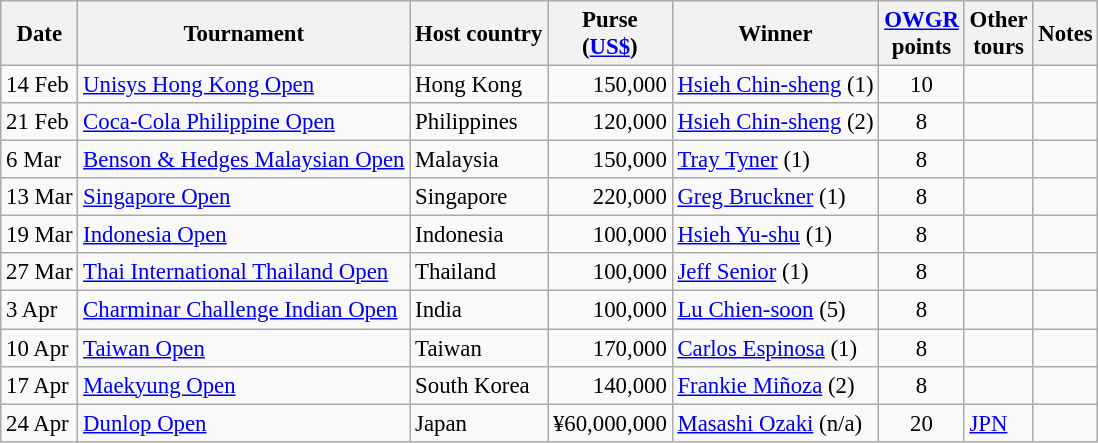<table class="wikitable" style="font-size:95%">
<tr>
<th>Date</th>
<th>Tournament</th>
<th>Host country</th>
<th>Purse<br>(<a href='#'>US$</a>)</th>
<th>Winner</th>
<th><a href='#'>OWGR</a><br>points</th>
<th>Other<br>tours</th>
<th>Notes</th>
</tr>
<tr>
<td>14 Feb</td>
<td><a href='#'>Unisys Hong Kong Open</a></td>
<td>Hong Kong</td>
<td align=right>150,000</td>
<td> <a href='#'>Hsieh Chin-sheng</a> (1)</td>
<td align=center>10</td>
<td></td>
<td></td>
</tr>
<tr>
<td>21 Feb</td>
<td><a href='#'>Coca-Cola Philippine Open</a></td>
<td>Philippines</td>
<td align=right>120,000</td>
<td> <a href='#'>Hsieh Chin-sheng</a> (2)</td>
<td align=center>8</td>
<td></td>
<td></td>
</tr>
<tr>
<td>6 Mar</td>
<td><a href='#'>Benson & Hedges Malaysian Open</a></td>
<td>Malaysia</td>
<td align=right>150,000</td>
<td> <a href='#'>Tray Tyner</a> (1)</td>
<td align=center>8</td>
<td></td>
<td></td>
</tr>
<tr>
<td>13 Mar</td>
<td><a href='#'>Singapore Open</a></td>
<td>Singapore</td>
<td align=right>220,000</td>
<td> <a href='#'>Greg Bruckner</a> (1)</td>
<td align=center>8</td>
<td></td>
<td></td>
</tr>
<tr>
<td>19 Mar</td>
<td><a href='#'>Indonesia Open</a></td>
<td>Indonesia</td>
<td align=right>100,000</td>
<td> <a href='#'>Hsieh Yu-shu</a> (1)</td>
<td align=center>8</td>
<td></td>
<td></td>
</tr>
<tr>
<td>27 Mar</td>
<td><a href='#'>Thai International Thailand Open</a></td>
<td>Thailand</td>
<td align=right>100,000</td>
<td> <a href='#'>Jeff Senior</a> (1)</td>
<td align=center>8</td>
<td></td>
<td></td>
</tr>
<tr>
<td>3 Apr</td>
<td><a href='#'>Charminar Challenge Indian Open</a></td>
<td>India</td>
<td align=right>100,000</td>
<td> <a href='#'>Lu Chien-soon</a> (5)</td>
<td align=center>8</td>
<td></td>
<td></td>
</tr>
<tr>
<td>10 Apr</td>
<td><a href='#'>Taiwan Open</a></td>
<td>Taiwan</td>
<td align=right>170,000</td>
<td> <a href='#'>Carlos Espinosa</a> (1)</td>
<td align=center>8</td>
<td></td>
<td></td>
</tr>
<tr>
<td>17 Apr</td>
<td><a href='#'>Maekyung Open</a></td>
<td>South Korea</td>
<td align=right>140,000</td>
<td> <a href='#'>Frankie Miñoza</a> (2)</td>
<td align=center>8</td>
<td></td>
<td></td>
</tr>
<tr>
<td>24 Apr</td>
<td><a href='#'>Dunlop Open</a></td>
<td>Japan</td>
<td align=right>¥60,000,000</td>
<td> <a href='#'>Masashi Ozaki</a> (n/a)</td>
<td align=center>20</td>
<td><a href='#'>JPN</a></td>
<td></td>
</tr>
</table>
